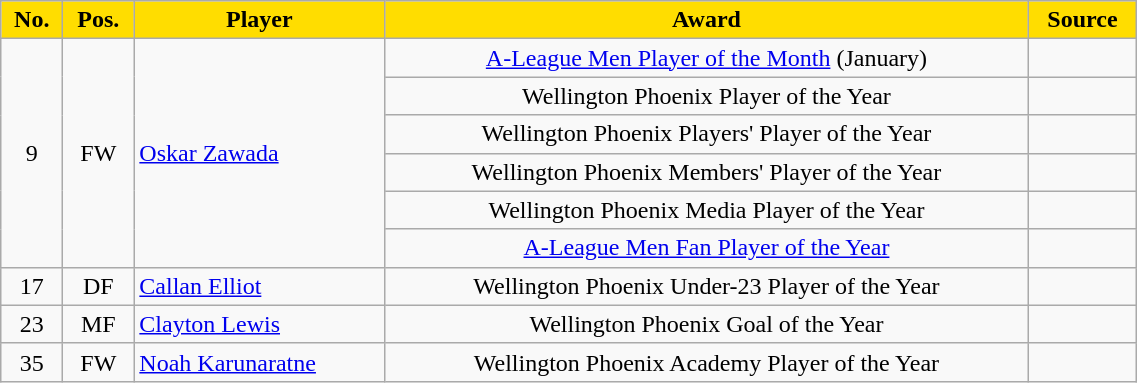<table class="wikitable" style="text-align:center; width:60%;">
<tr>
<th scope="col" style="background:#ffdd00; color:black">No.</th>
<th scope="col" style="background:#ffdd00; color:black">Pos.</th>
<th scope="col" style="background:#ffdd00; color:black">Player</th>
<th scope="col" style="background:#ffdd00; color:black">Award</th>
<th scope="col" style="background:#ffdd00; color:black">Source</th>
</tr>
<tr>
<td rowspan=6>9</td>
<td rowspan=6>FW</td>
<td align="left" rowspan=6> <a href='#'>Oskar Zawada</a></td>
<td><a href='#'>A-League Men Player of the Month</a> (January)</td>
<td></td>
</tr>
<tr>
<td>Wellington Phoenix Player of the Year</td>
<td></td>
</tr>
<tr>
<td>Wellington Phoenix Players' Player of the Year</td>
<td></td>
</tr>
<tr>
<td>Wellington Phoenix Members' Player of the Year</td>
<td></td>
</tr>
<tr>
<td>Wellington Phoenix Media Player of the Year</td>
<td></td>
</tr>
<tr>
<td><a href='#'>A-League Men Fan Player of the Year</a></td>
<td></td>
</tr>
<tr>
<td>17</td>
<td>DF</td>
<td align="left"> <a href='#'>Callan Elliot</a></td>
<td>Wellington Phoenix Under-23 Player of the Year</td>
<td></td>
</tr>
<tr>
<td>23</td>
<td>MF</td>
<td align="left"> <a href='#'>Clayton Lewis</a></td>
<td>Wellington Phoenix Goal of the Year</td>
<td></td>
</tr>
<tr>
<td>35</td>
<td>FW</td>
<td align="left"> <a href='#'>Noah Karunaratne</a></td>
<td>Wellington Phoenix Academy Player of the Year</td>
<td></td>
</tr>
</table>
